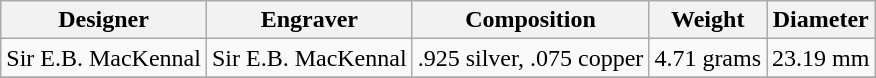<table class="wikitable">
<tr>
<th>Designer</th>
<th>Engraver</th>
<th>Composition</th>
<th>Weight</th>
<th>Diameter</th>
</tr>
<tr>
<td>Sir E.B. MacKennal</td>
<td>Sir E.B. MacKennal</td>
<td>.925 silver, .075 copper</td>
<td>4.71 grams</td>
<td>23.19 mm</td>
</tr>
<tr>
</tr>
</table>
